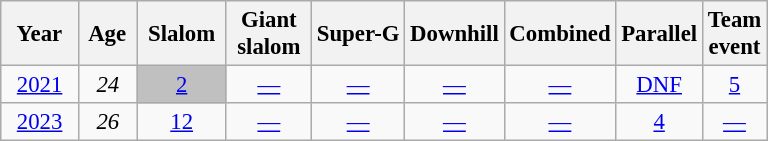<table class=wikitable style="text-align:center ; font-size:95%;">
<tr>
<th>  Year  </th>
<th> Age </th>
<th> Slalom </th>
<th> Giant <br> slalom </th>
<th>Super-G</th>
<th>Downhill</th>
<th>Combined</th>
<th>Parallel</th>
<th>Team<br>event</th>
</tr>
<tr>
<td><a href='#'>2021</a></td>
<td><em>24</em></td>
<td style="background:silver;"><a href='#'>2</a></td>
<td><a href='#'>—</a></td>
<td><a href='#'>—</a></td>
<td><a href='#'>—</a></td>
<td><a href='#'>—</a></td>
<td><a href='#'>DNF</a></td>
<td><a href='#'>5</a></td>
</tr>
<tr>
<td><a href='#'>2023</a></td>
<td><em>26</em></td>
<td><a href='#'>12</a></td>
<td><a href='#'>—</a></td>
<td><a href='#'>—</a></td>
<td><a href='#'>—</a></td>
<td><a href='#'>—</a></td>
<td><a href='#'>4</a></td>
<td><a href='#'>—</a></td>
</tr>
</table>
